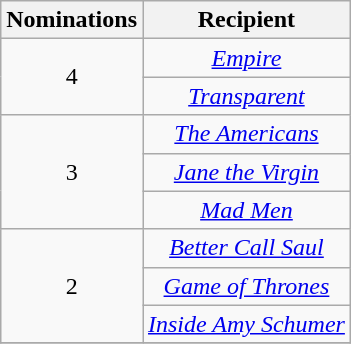<table class="wikitable" rowspan="2" style="text-align:center;" background: #f6e39c;>
<tr>
<th scope="col" style="width:55px;">Nominations</th>
<th scope="col" style="text-align:center;">Recipient</th>
</tr>
<tr>
<td rowspan="2" style="text-align:center">4</td>
<td><em><a href='#'>Empire</a></em></td>
</tr>
<tr>
<td><em><a href='#'>Transparent</a></em></td>
</tr>
<tr>
<td rowspan="3" style="text-align:center">3</td>
<td><em><a href='#'>The Americans</a></em></td>
</tr>
<tr>
<td><em><a href='#'>Jane the Virgin</a></em></td>
</tr>
<tr>
<td><em><a href='#'>Mad Men</a></em></td>
</tr>
<tr>
<td rowspan="3" style="text-align:center">2</td>
<td><em><a href='#'>Better Call Saul</a></em></td>
</tr>
<tr>
<td><em><a href='#'>Game of Thrones</a></em></td>
</tr>
<tr>
<td><em><a href='#'>Inside Amy Schumer</a></em></td>
</tr>
<tr>
</tr>
</table>
